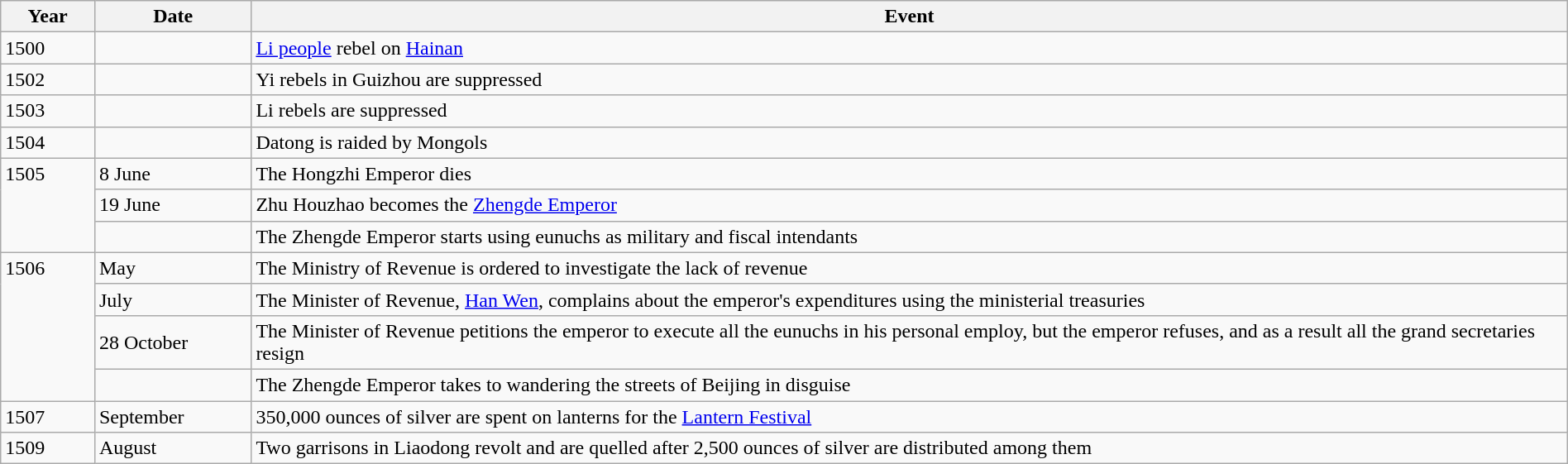<table class="wikitable" width="100%">
<tr>
<th style="width:6%">Year</th>
<th style="width:10%">Date</th>
<th>Event</th>
</tr>
<tr>
<td>1500</td>
<td></td>
<td><a href='#'>Li people</a> rebel on <a href='#'>Hainan</a></td>
</tr>
<tr>
<td>1502</td>
<td></td>
<td>Yi rebels in Guizhou are suppressed</td>
</tr>
<tr>
<td>1503</td>
<td></td>
<td>Li rebels are suppressed</td>
</tr>
<tr>
<td>1504</td>
<td></td>
<td>Datong is raided by Mongols</td>
</tr>
<tr>
<td rowspan="3" valign="top">1505</td>
<td>8 June</td>
<td>The Hongzhi Emperor dies</td>
</tr>
<tr>
<td>19 June</td>
<td>Zhu Houzhao becomes the <a href='#'>Zhengde Emperor</a></td>
</tr>
<tr>
<td></td>
<td>The Zhengde Emperor starts using eunuchs as military and fiscal intendants</td>
</tr>
<tr>
<td rowspan="4" valign="top">1506</td>
<td>May</td>
<td>The Ministry of Revenue is ordered to investigate the lack of revenue</td>
</tr>
<tr>
<td>July</td>
<td>The Minister of Revenue, <a href='#'>Han Wen</a>, complains about the emperor's expenditures using the ministerial treasuries</td>
</tr>
<tr>
<td>28 October</td>
<td>The Minister of Revenue petitions the emperor to execute all the eunuchs in his personal employ, but the emperor refuses, and as a result all the grand secretaries resign</td>
</tr>
<tr>
<td></td>
<td>The Zhengde Emperor takes to wandering the streets of Beijing in disguise</td>
</tr>
<tr>
<td>1507</td>
<td>September</td>
<td>350,000 ounces of silver are spent on lanterns for the <a href='#'>Lantern Festival</a></td>
</tr>
<tr>
<td>1509</td>
<td>August</td>
<td>Two garrisons in Liaodong revolt and are quelled after 2,500 ounces of silver are distributed among them</td>
</tr>
</table>
